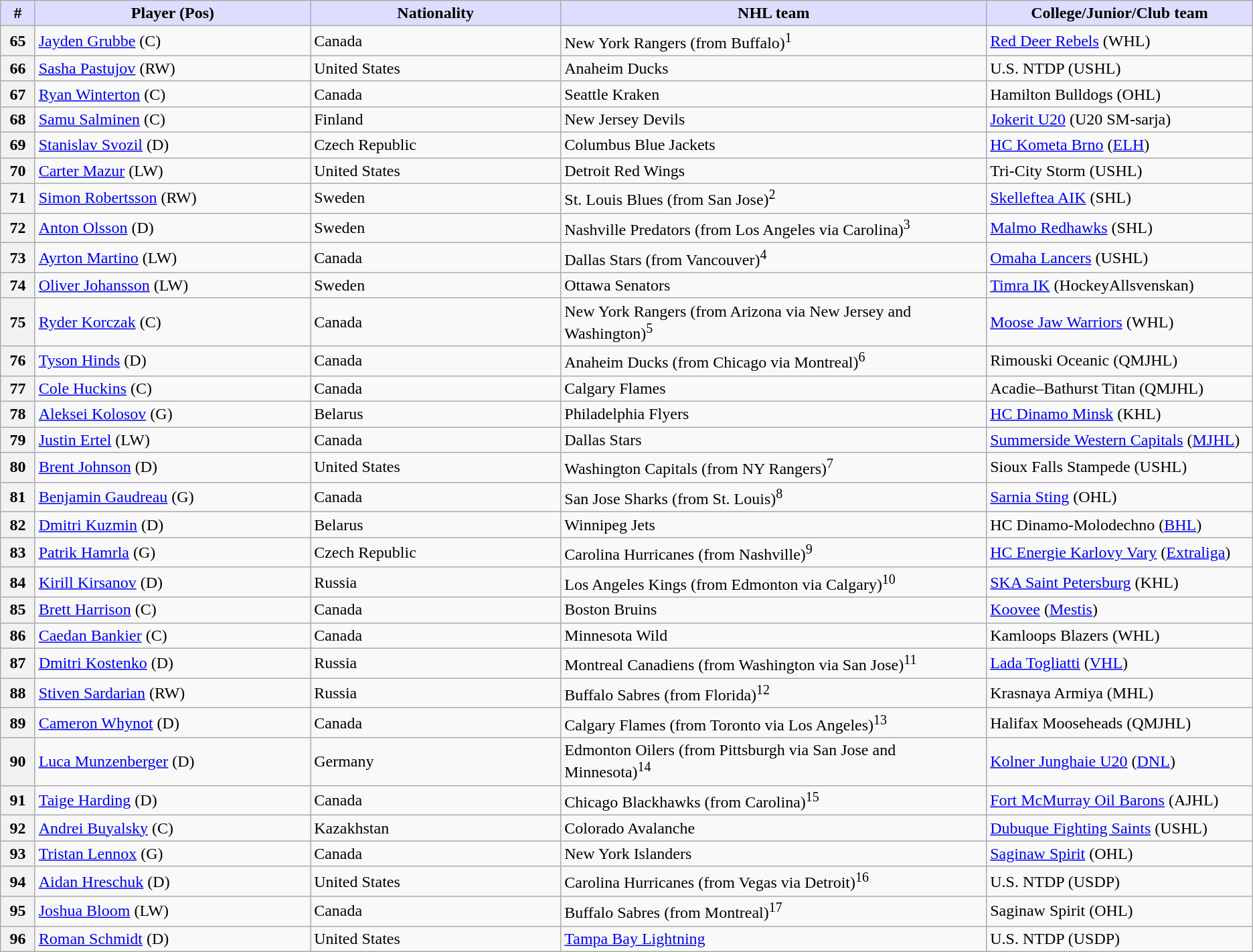<table class="wikitable">
<tr>
<th style="background:#ddf; width:2.75%;">#</th>
<th style="background:#ddf; width:22.0%;">Player (Pos)</th>
<th style="background:#ddf; width:20.0%;">Nationality</th>
<th style="background:#ddf; width:34.0%;">NHL team</th>
<th style="background:#ddf; width:100.0%;">College/Junior/Club team</th>
</tr>
<tr>
<th>65</th>
<td><a href='#'>Jayden Grubbe</a> (C)</td>
<td> Canada</td>
<td>New York Rangers (from Buffalo)<sup>1</sup></td>
<td><a href='#'>Red Deer Rebels</a> (WHL)</td>
</tr>
<tr>
<th>66</th>
<td><a href='#'>Sasha Pastujov</a> (RW)</td>
<td> United States</td>
<td>Anaheim Ducks</td>
<td>U.S. NTDP (USHL)</td>
</tr>
<tr>
<th>67</th>
<td><a href='#'>Ryan Winterton</a> (C)</td>
<td> Canada</td>
<td>Seattle Kraken</td>
<td>Hamilton Bulldogs (OHL)</td>
</tr>
<tr>
<th>68</th>
<td><a href='#'>Samu Salminen</a> (C)</td>
<td> Finland</td>
<td>New Jersey Devils</td>
<td><a href='#'>Jokerit U20</a> (U20 SM-sarja)</td>
</tr>
<tr>
<th>69</th>
<td><a href='#'>Stanislav Svozil</a> (D)</td>
<td> Czech Republic</td>
<td>Columbus Blue Jackets</td>
<td><a href='#'>HC Kometa Brno</a> (<a href='#'>ELH</a>)</td>
</tr>
<tr>
<th>70</th>
<td><a href='#'>Carter Mazur</a> (LW)</td>
<td> United States</td>
<td>Detroit Red Wings</td>
<td>Tri-City Storm (USHL)</td>
</tr>
<tr>
<th>71</th>
<td><a href='#'>Simon Robertsson</a> (RW)</td>
<td> Sweden</td>
<td>St. Louis Blues (from San Jose)<sup>2</sup></td>
<td><a href='#'>Skelleftea AIK</a> (SHL)</td>
</tr>
<tr>
<th>72</th>
<td><a href='#'>Anton Olsson</a> (D)</td>
<td> Sweden</td>
<td>Nashville Predators (from Los Angeles via Carolina)<sup>3</sup></td>
<td><a href='#'>Malmo Redhawks</a> (SHL)</td>
</tr>
<tr>
<th>73</th>
<td><a href='#'>Ayrton Martino</a> (LW)</td>
<td> Canada</td>
<td>Dallas Stars (from Vancouver)<sup>4</sup></td>
<td><a href='#'>Omaha Lancers</a> (USHL)</td>
</tr>
<tr>
<th>74</th>
<td><a href='#'>Oliver Johansson</a> (LW)</td>
<td> Sweden</td>
<td>Ottawa Senators</td>
<td><a href='#'>Timra IK</a> (HockeyAllsvenskan)</td>
</tr>
<tr>
<th>75</th>
<td><a href='#'>Ryder Korczak</a> (C)</td>
<td> Canada</td>
<td>New York Rangers (from Arizona via New Jersey and Washington)<sup>5</sup></td>
<td><a href='#'>Moose Jaw Warriors</a> (WHL)</td>
</tr>
<tr>
<th>76</th>
<td><a href='#'>Tyson Hinds</a> (D)</td>
<td> Canada</td>
<td>Anaheim Ducks (from Chicago via Montreal)<sup>6</sup></td>
<td>Rimouski Oceanic (QMJHL)</td>
</tr>
<tr>
<th>77</th>
<td><a href='#'>Cole Huckins</a> (C)</td>
<td> Canada</td>
<td>Calgary Flames</td>
<td>Acadie–Bathurst Titan (QMJHL)</td>
</tr>
<tr>
<th>78</th>
<td><a href='#'>Aleksei Kolosov</a> (G)</td>
<td> Belarus</td>
<td>Philadelphia Flyers</td>
<td><a href='#'>HC Dinamo Minsk</a> (KHL)</td>
</tr>
<tr>
<th>79</th>
<td><a href='#'>Justin Ertel</a> (LW)</td>
<td> Canada</td>
<td>Dallas Stars</td>
<td><a href='#'>Summerside Western Capitals</a> (<a href='#'>MJHL</a>)</td>
</tr>
<tr>
<th>80</th>
<td><a href='#'>Brent Johnson</a> (D)</td>
<td> United States</td>
<td>Washington Capitals (from NY Rangers)<sup>7</sup></td>
<td>Sioux Falls Stampede (USHL)</td>
</tr>
<tr>
<th>81</th>
<td><a href='#'>Benjamin Gaudreau</a> (G)</td>
<td> Canada</td>
<td>San Jose Sharks (from St. Louis)<sup>8</sup></td>
<td><a href='#'>Sarnia Sting</a> (OHL)</td>
</tr>
<tr>
<th>82</th>
<td><a href='#'>Dmitri Kuzmin</a> (D)</td>
<td> Belarus</td>
<td>Winnipeg Jets</td>
<td>HC Dinamo-Molodechno (<a href='#'>BHL</a>)</td>
</tr>
<tr>
<th>83</th>
<td><a href='#'>Patrik Hamrla</a> (G)</td>
<td> Czech Republic</td>
<td>Carolina Hurricanes (from Nashville)<sup>9</sup></td>
<td><a href='#'>HC Energie Karlovy Vary</a> (<a href='#'>Extraliga</a>)</td>
</tr>
<tr>
<th>84</th>
<td><a href='#'>Kirill Kirsanov</a> (D)</td>
<td> Russia</td>
<td>Los Angeles Kings (from Edmonton via Calgary)<sup>10</sup></td>
<td><a href='#'>SKA Saint Petersburg</a> (KHL)</td>
</tr>
<tr>
<th>85</th>
<td><a href='#'>Brett Harrison</a> (C)</td>
<td> Canada</td>
<td>Boston Bruins</td>
<td><a href='#'>Koovee</a> (<a href='#'>Mestis</a>)</td>
</tr>
<tr>
<th>86</th>
<td><a href='#'>Caedan Bankier</a> (C)</td>
<td> Canada</td>
<td>Minnesota Wild</td>
<td>Kamloops Blazers (WHL)</td>
</tr>
<tr>
<th>87</th>
<td><a href='#'>Dmitri Kostenko</a> (D)</td>
<td> Russia</td>
<td>Montreal Canadiens (from Washington via San Jose)<sup>11</sup></td>
<td><a href='#'>Lada Togliatti</a> (<a href='#'>VHL</a>)</td>
</tr>
<tr>
<th>88</th>
<td><a href='#'>Stiven Sardarian</a> (RW)</td>
<td> Russia</td>
<td>Buffalo Sabres (from Florida)<sup>12</sup></td>
<td>Krasnaya Armiya (MHL)</td>
</tr>
<tr>
<th>89</th>
<td><a href='#'>Cameron Whynot</a> (D)</td>
<td> Canada</td>
<td>Calgary Flames (from Toronto via Los Angeles)<sup>13</sup></td>
<td>Halifax Mooseheads (QMJHL)</td>
</tr>
<tr>
<th>90</th>
<td><a href='#'>Luca Munzenberger</a> (D)</td>
<td> Germany</td>
<td>Edmonton Oilers (from Pittsburgh via San Jose and Minnesota)<sup>14</sup></td>
<td><a href='#'>Kolner Junghaie U20</a> (<a href='#'>DNL</a>)</td>
</tr>
<tr>
<th>91</th>
<td><a href='#'>Taige Harding</a> (D)</td>
<td> Canada</td>
<td>Chicago Blackhawks (from Carolina)<sup>15</sup></td>
<td><a href='#'>Fort McMurray Oil Barons</a> (AJHL)</td>
</tr>
<tr>
<th>92</th>
<td><a href='#'>Andrei Buyalsky</a> (C)</td>
<td> Kazakhstan</td>
<td>Colorado Avalanche</td>
<td><a href='#'>Dubuque Fighting Saints</a> (USHL)</td>
</tr>
<tr>
<th>93</th>
<td><a href='#'>Tristan Lennox</a> (G)</td>
<td> Canada</td>
<td>New York Islanders</td>
<td><a href='#'>Saginaw Spirit</a> (OHL)</td>
</tr>
<tr>
<th>94</th>
<td><a href='#'>Aidan Hreschuk</a> (D)</td>
<td> United States</td>
<td>Carolina Hurricanes (from Vegas via Detroit)<sup>16</sup></td>
<td>U.S. NTDP (USDP)</td>
</tr>
<tr>
<th>95</th>
<td><a href='#'>Joshua Bloom</a> (LW)</td>
<td> Canada</td>
<td>Buffalo Sabres (from Montreal)<sup>17</sup></td>
<td>Saginaw Spirit (OHL)</td>
</tr>
<tr>
<th>96</th>
<td><a href='#'>Roman Schmidt</a> (D)</td>
<td> United States</td>
<td><a href='#'>Tampa Bay Lightning</a></td>
<td>U.S. NTDP (USDP)</td>
</tr>
</table>
